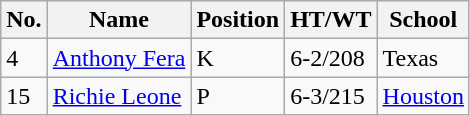<table class="wikitable">
<tr>
<th>No.</th>
<th>Name</th>
<th>Position</th>
<th>HT/WT</th>
<th>School</th>
</tr>
<tr>
<td>4</td>
<td><a href='#'>Anthony Fera</a></td>
<td>K</td>
<td>6-2/208</td>
<td>Texas</td>
</tr>
<tr>
<td>15</td>
<td><a href='#'>Richie Leone</a></td>
<td>P</td>
<td>6-3/215</td>
<td><a href='#'>Houston</a></td>
</tr>
</table>
